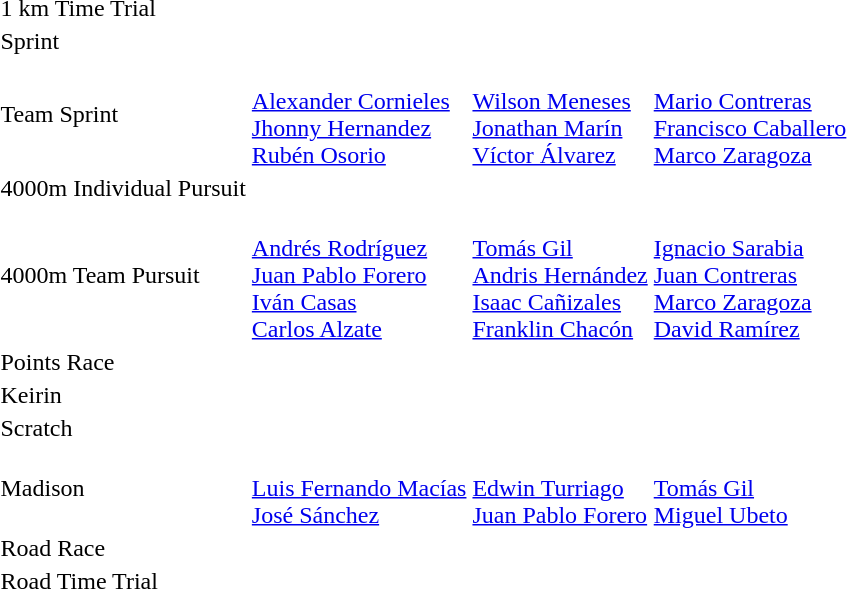<table>
<tr>
<td>1 km Time Trial</td>
<td></td>
<td></td>
<td></td>
</tr>
<tr>
<td>Sprint</td>
<td></td>
<td></td>
<td></td>
</tr>
<tr>
<td>Team Sprint</td>
<td><br><a href='#'>Alexander Cornieles</a><br><a href='#'>Jhonny Hernandez</a><br><a href='#'>Rubén Osorio</a></td>
<td><br><a href='#'>Wilson Meneses</a><br><a href='#'>Jonathan Marín</a><br><a href='#'>Víctor Álvarez</a></td>
<td><br><a href='#'>Mario Contreras</a><br><a href='#'>Francisco Caballero</a><br><a href='#'>Marco Zaragoza</a></td>
</tr>
<tr>
<td>4000m Individual Pursuit</td>
<td></td>
<td></td>
<td></td>
</tr>
<tr>
<td>4000m Team Pursuit</td>
<td><br><a href='#'>Andrés Rodríguez</a><br><a href='#'>Juan Pablo Forero</a><br><a href='#'>Iván Casas</a><br><a href='#'>Carlos Alzate</a></td>
<td><br><a href='#'>Tomás Gil</a><br><a href='#'>Andris Hernández</a><br><a href='#'>Isaac Cañizales</a><br><a href='#'>Franklin Chacón</a></td>
<td><br><a href='#'>Ignacio Sarabia</a><br><a href='#'>Juan Contreras</a><br><a href='#'>Marco Zaragoza</a><br><a href='#'>David Ramírez</a></td>
</tr>
<tr>
<td>Points Race</td>
<td></td>
<td></td>
<td></td>
</tr>
<tr>
<td>Keirin</td>
<td></td>
<td></td>
<td></td>
</tr>
<tr>
<td>Scratch</td>
<td></td>
<td></td>
<td></td>
</tr>
<tr>
<td>Madison</td>
<td><br><a href='#'>Luis Fernando Macías</a><br><a href='#'>José Sánchez</a></td>
<td><br><a href='#'>Edwin Turriago</a><br><a href='#'>Juan Pablo Forero</a></td>
<td><br><a href='#'>Tomás Gil</a><br><a href='#'>Miguel Ubeto</a></td>
</tr>
<tr>
<td>Road Race</td>
<td></td>
<td></td>
<td></td>
</tr>
<tr>
<td>Road Time Trial</td>
<td></td>
<td></td>
<td></td>
</tr>
</table>
